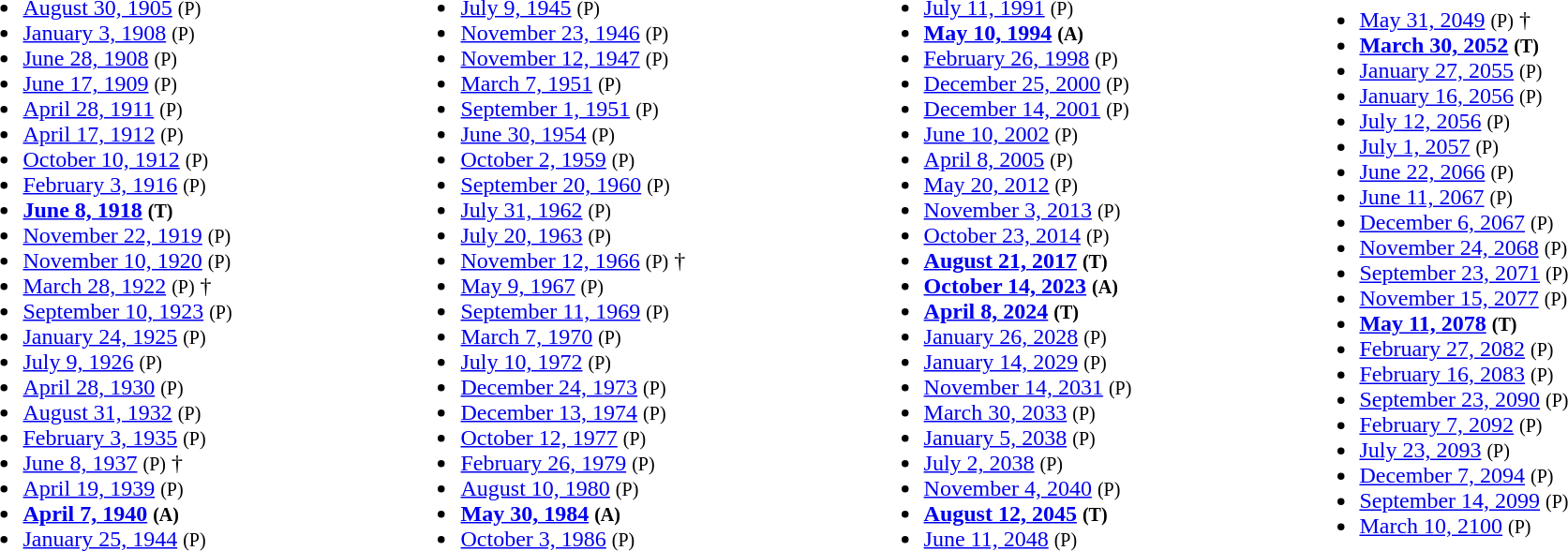<table style="width:100%;">
<tr>
<td><br><ul><li><a href='#'>August 30, 1905</a> <small>(P)</small></li><li><a href='#'>January 3, 1908</a> <small>(P)</small></li><li><a href='#'>June 28, 1908</a> <small>(P)</small></li><li><a href='#'>June 17, 1909</a> <small>(P)</small></li><li><a href='#'>April 28, 1911</a> <small>(P)</small></li><li><a href='#'>April 17, 1912</a> <small>(P)</small></li><li><a href='#'>October 10, 1912</a> <small>(P)</small></li><li><a href='#'>February 3, 1916</a> <small>(P)</small></li><li><strong><a href='#'>June 8, 1918</a> <small>(T)</small></strong></li><li><a href='#'>November 22, 1919</a> <small>(P)</small></li><li><a href='#'>November 10, 1920</a> <small>(P)</small></li><li><a href='#'>March 28, 1922</a> <small>(P)</small> †</li><li><a href='#'>September 10, 1923</a> <small>(P)</small></li><li><a href='#'>January 24, 1925</a> <small>(P)</small></li><li><a href='#'>July 9, 1926</a> <small>(P)</small></li><li><a href='#'>April 28, 1930</a> <small>(P)</small></li><li><a href='#'>August 31, 1932</a> <small>(P)</small></li><li><a href='#'>February 3, 1935</a> <small>(P)</small></li><li><a href='#'>June 8, 1937</a> <small>(P)</small> †</li><li><a href='#'>April 19, 1939</a> <small>(P)</small></li><li><strong><a href='#'>April 7, 1940</a> <small>(A)</small></strong></li><li><a href='#'>January 25, 1944</a> <small>(P)</small></li></ul></td>
<td><br><ul><li><a href='#'>July 9, 1945</a> <small>(P)</small></li><li><a href='#'>November 23, 1946</a> <small>(P)</small></li><li><a href='#'>November 12, 1947</a> <small>(P)</small></li><li><a href='#'>March 7, 1951</a> <small>(P)</small></li><li><a href='#'>September 1, 1951</a> <small>(P)</small></li><li><a href='#'>June 30, 1954</a> <small>(P)</small></li><li><a href='#'>October 2, 1959</a> <small>(P)</small></li><li><a href='#'>September 20, 1960</a> <small>(P)</small></li><li><a href='#'>July 31, 1962</a> <small>(P)</small></li><li><a href='#'>July 20, 1963</a> <small>(P)</small></li><li><a href='#'>November 12, 1966</a> <small>(P)</small> †</li><li><a href='#'>May 9, 1967</a> <small>(P)</small></li><li><a href='#'>September 11, 1969</a> <small>(P)</small></li><li><a href='#'>March 7, 1970</a> <small>(P)</small></li><li><a href='#'>July 10, 1972</a> <small>(P)</small></li><li><a href='#'>December 24, 1973</a> <small>(P)</small></li><li><a href='#'>December 13, 1974</a> <small>(P)</small></li><li><a href='#'>October 12, 1977</a> <small>(P)</small></li><li><a href='#'>February 26, 1979</a> <small>(P)</small></li><li><a href='#'>August 10, 1980</a> <small>(P)</small></li><li><strong><a href='#'>May 30, 1984</a> <small>(A)</small></strong></li><li><a href='#'>October 3, 1986</a> <small>(P)</small></li></ul></td>
<td><br><ul><li><a href='#'>July 11, 1991</a> <small>(P)</small></li><li><strong><a href='#'>May 10, 1994</a> <small>(A)</small></strong></li><li><a href='#'>February 26, 1998</a> <small>(P)</small></li><li><a href='#'>December 25, 2000</a> <small>(P)</small></li><li><a href='#'>December 14, 2001</a> <small>(P)</small></li><li><a href='#'>June 10, 2002</a> <small>(P)</small></li><li><a href='#'>April 8, 2005</a> <small>(P)</small></li><li><a href='#'>May 20, 2012</a> <small>(P)</small></li><li><a href='#'>November 3, 2013</a> <small>(P)</small></li><li><a href='#'>October 23, 2014</a> <small>(P)</small></li><li><strong><a href='#'>August 21, 2017</a> <small>(T)</small></strong></li><li><strong><a href='#'>October 14, 2023</a> <small>(A)</small></strong></li><li><strong><a href='#'>April 8, 2024</a> <small>(T)</small></strong></li><li> <a href='#'>January 26, 2028</a> <small>(P)</small></li><li><a href='#'>January 14, 2029</a> <small>(P)</small></li><li><a href='#'>November 14, 2031</a> <small>(P)</small></li><li><a href='#'>March 30, 2033</a> <small>(P)</small></li><li><a href='#'>January 5, 2038</a> <small>(P)</small></li><li><a href='#'>July 2, 2038</a> <small>(P)</small></li><li><a href='#'>November 4, 2040</a> <small>(P)</small></li><li><strong><a href='#'>August 12, 2045</a> <small>(T)</small></strong></li><li><a href='#'>June 11, 2048</a> <small>(P)</small></li></ul></td>
<td><br><ul><li><a href='#'>May 31, 2049</a> <small>(P)</small> †</li><li><strong><a href='#'>March 30, 2052</a> <small>(T)</small></strong></li><li><a href='#'>January 27, 2055</a> <small>(P)</small></li><li><a href='#'>January 16, 2056</a> <small>(P)</small></li><li><a href='#'>July 12, 2056</a> <small>(P)</small></li><li><a href='#'>July 1, 2057</a> <small>(P)</small></li><li><a href='#'>June 22, 2066</a> <small>(P)</small></li><li><a href='#'>June 11, 2067</a> <small>(P)</small></li><li><a href='#'>December 6, 2067</a> <small>(P)</small></li><li><a href='#'>November 24, 2068</a> <small>(P)</small></li><li><a href='#'>September 23, 2071</a> <small>(P)</small></li><li><a href='#'>November 15, 2077</a> <small>(P)</small></li><li><strong><a href='#'>May 11, 2078</a> <small>(T)</small></strong></li><li><a href='#'>February 27, 2082</a> <small>(P)</small></li><li><a href='#'>February 16, 2083</a> <small>(P)</small></li><li><a href='#'>September 23, 2090</a> <small>(P)</small></li><li><a href='#'>February 7, 2092</a> <small>(P)</small></li><li><a href='#'>July 23, 2093</a> <small>(P)</small></li><li><a href='#'>December 7, 2094</a> <small>(P)</small></li><li><a href='#'>September 14, 2099</a> <small>(P)</small></li><li><a href='#'>March 10, 2100</a> <small>(P)</small></li></ul></td>
</tr>
</table>
